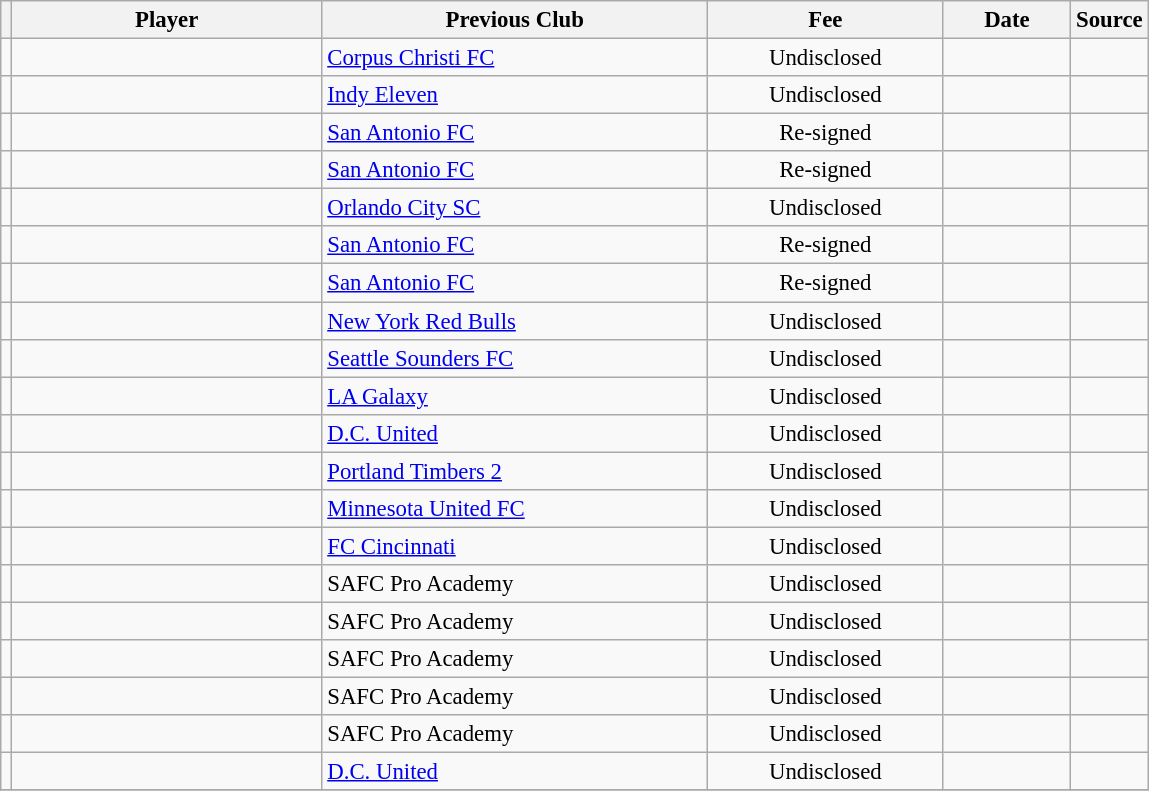<table class="wikitable plainrowheaders sortable" style="font-size:95%">
<tr>
<th></th>
<th scope="col" style="width:200px;">Player</th>
<th scope="col" style="width:250px;">Previous Club</th>
<th scope="col" style="width:150px;">Fee</th>
<th scope="col" style="width:78px;">Date</th>
<th>Source</th>
</tr>
<tr>
<td align=center></td>
<td></td>
<td> <a href='#'>Corpus Christi FC</a></td>
<td align=center>Undisclosed</td>
<td align=center></td>
<td align=center></td>
</tr>
<tr>
<td align=center></td>
<td></td>
<td> <a href='#'>Indy Eleven</a></td>
<td align=center>Undisclosed</td>
<td align=center></td>
<td align=center></td>
</tr>
<tr>
<td align=center></td>
<td></td>
<td> <a href='#'>San Antonio FC</a></td>
<td align=center>Re-signed</td>
<td align=center></td>
<td align=center></td>
</tr>
<tr>
<td align=center></td>
<td></td>
<td> <a href='#'>San Antonio FC</a></td>
<td align=center>Re-signed</td>
<td align=center></td>
<td align=center></td>
</tr>
<tr>
<td align=center></td>
<td></td>
<td> <a href='#'>Orlando City SC</a></td>
<td align=center>Undisclosed</td>
<td align=center></td>
<td align=center></td>
</tr>
<tr>
<td align=center></td>
<td></td>
<td> <a href='#'>San Antonio FC</a></td>
<td align=center>Re-signed</td>
<td align=center></td>
<td align=center></td>
</tr>
<tr>
<td align=center></td>
<td></td>
<td> <a href='#'>San Antonio FC</a></td>
<td align=center>Re-signed</td>
<td align=center></td>
<td align=center></td>
</tr>
<tr>
<td align=center></td>
<td></td>
<td> <a href='#'>New York Red Bulls</a></td>
<td align=center>Undisclosed</td>
<td align=center></td>
<td align=center></td>
</tr>
<tr>
<td align=center></td>
<td></td>
<td> <a href='#'>Seattle Sounders FC</a></td>
<td align=center>Undisclosed</td>
<td align=center></td>
<td align=center></td>
</tr>
<tr>
<td align=center></td>
<td></td>
<td> <a href='#'>LA Galaxy</a></td>
<td align=center>Undisclosed</td>
<td align=center></td>
<td align=center></td>
</tr>
<tr>
<td align=center></td>
<td></td>
<td> <a href='#'>D.C. United</a></td>
<td align=center>Undisclosed</td>
<td align=center></td>
<td align=center></td>
</tr>
<tr>
<td align=center></td>
<td></td>
<td> <a href='#'>Portland Timbers 2</a></td>
<td align=center>Undisclosed</td>
<td align=center></td>
<td align=center></td>
</tr>
<tr>
<td align=center></td>
<td></td>
<td> <a href='#'>Minnesota United FC</a></td>
<td align=center>Undisclosed</td>
<td align=center></td>
<td align=center></td>
</tr>
<tr>
<td align=center></td>
<td></td>
<td> <a href='#'>FC Cincinnati</a></td>
<td align=center>Undisclosed</td>
<td align=center></td>
<td align=center></td>
</tr>
<tr>
<td align=center></td>
<td></td>
<td> SAFC Pro Academy</td>
<td align=center>Undisclosed</td>
<td align=center></td>
<td align=center></td>
</tr>
<tr>
<td align=center></td>
<td></td>
<td> SAFC Pro Academy</td>
<td align=center>Undisclosed</td>
<td align=center></td>
<td align=center></td>
</tr>
<tr>
<td align=center></td>
<td></td>
<td> SAFC Pro Academy</td>
<td align=center>Undisclosed</td>
<td align=center></td>
<td align=center></td>
</tr>
<tr>
<td align=center></td>
<td></td>
<td> SAFC Pro Academy</td>
<td align=center>Undisclosed</td>
<td align=center></td>
<td align=center></td>
</tr>
<tr>
<td align=center></td>
<td></td>
<td> SAFC Pro Academy</td>
<td align=center>Undisclosed</td>
<td align=center></td>
<td align=center></td>
</tr>
<tr>
<td align=center></td>
<td></td>
<td> <a href='#'>D.C. United</a></td>
<td align=center>Undisclosed</td>
<td align=center></td>
<td align=center></td>
</tr>
<tr>
</tr>
</table>
